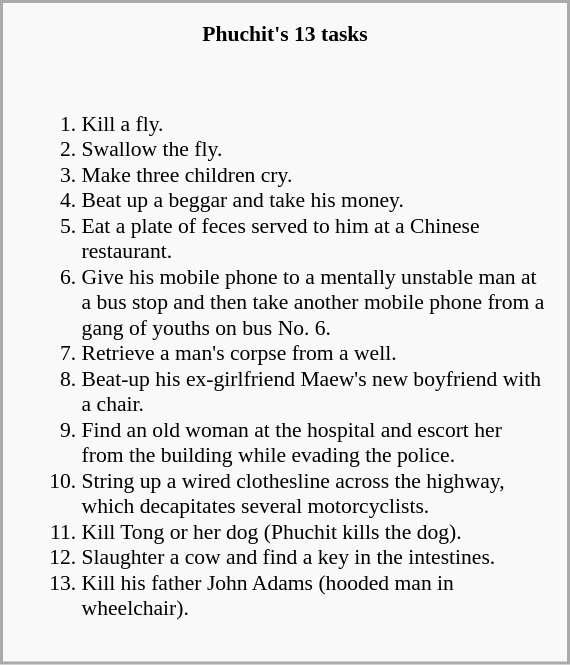<table cellspacing="4" cellpadding="4" style="width:30%; float:left; border: 2px solid #aaa; font-size:90%; padding:4px; margin:0 1em; background-color: #f9f9f9;clear:;">
<tr>
<td align="center"><strong>Phuchit's 13 tasks</strong></td>
</tr>
<tr>
<td><br><ol><li>Kill a fly.</li><li>Swallow the fly.</li><li>Make three children cry.</li><li>Beat up a beggar and take his money.</li><li>Eat a plate of feces served to him at a Chinese restaurant.</li><li>Give his mobile phone to a mentally unstable man at a bus stop and then take another mobile phone from a gang of youths on bus No. 6.</li><li>Retrieve a man's corpse from a well.</li><li>Beat-up his ex-girlfriend Maew's new boyfriend with a chair.</li><li>Find an old woman at the hospital and escort her from the building while evading the police.</li><li>String up a wired clothesline across the highway, which decapitates several motorcyclists.</li><li>Kill Tong or her dog (Phuchit kills the dog).</li><li>Slaughter a cow and find a key in the intestines.</li><li>Kill his father John Adams (hooded man in wheelchair).</li></ol></td>
</tr>
</table>
